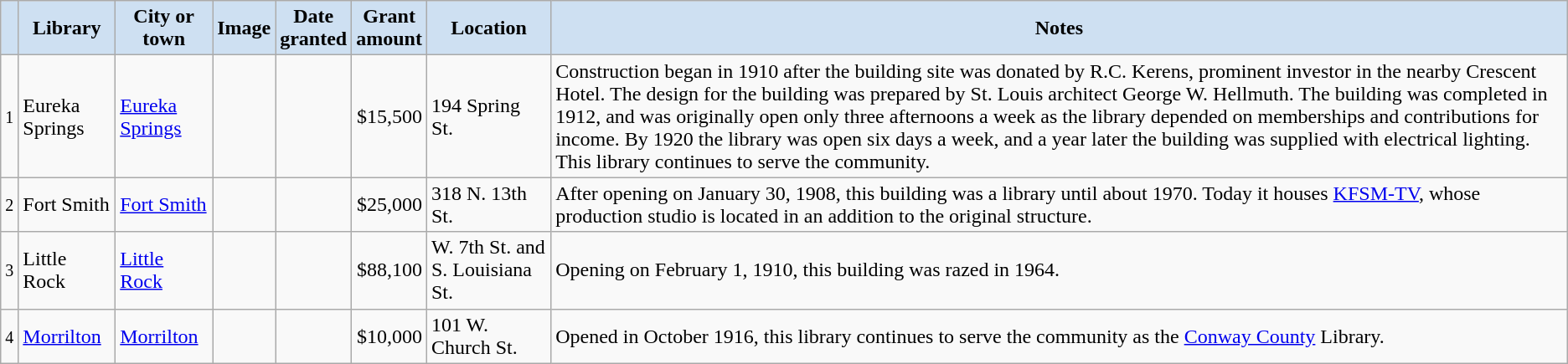<table class="wikitable sortable" align="center">
<tr>
<th style="background-color:#CEE0F2;"></th>
<th style="background-color:#CEE0F2;">Library</th>
<th style="background-color:#CEE0F2;">City or<br>town</th>
<th style="background-color:#CEE0F2;" class="unsortable">Image</th>
<th style="background-color:#CEE0F2;">Date<br>granted</th>
<th style="background-color:#CEE0F2;">Grant<br>amount</th>
<th style="background-color:#CEE0F2;">Location</th>
<th style="background-color:#CEE0F2;" class="unsortable">Notes</th>
</tr>
<tr ->
<td align=center><small>1</small></td>
<td>Eureka Springs</td>
<td><a href='#'>Eureka Springs</a></td>
<td></td>
<td></td>
<td align=right>$15,500</td>
<td>194 Spring St.<br><small></small></td>
<td>Construction began in 1910 after the building site was donated by R.C. Kerens, prominent investor in the nearby Crescent Hotel. The design for the building was prepared by St. Louis architect George W. Hellmuth. The building was completed in 1912, and was originally open only three afternoons a week as the library depended on memberships and contributions for income. By 1920 the library was open six days a week, and a year later the building was supplied with electrical lighting. This library continues to serve the community.</td>
</tr>
<tr ->
<td align=center><small>2</small></td>
<td>Fort Smith</td>
<td><a href='#'>Fort Smith</a></td>
<td></td>
<td></td>
<td align=right>$25,000</td>
<td>318 N. 13th St.<br><small></small></td>
<td>After opening on January 30, 1908, this building was a library until about 1970. Today it houses <a href='#'>KFSM-TV</a>, whose production studio is located in an addition to the original structure.</td>
</tr>
<tr ->
<td align=center><small>3</small></td>
<td>Little Rock</td>
<td><a href='#'>Little Rock</a></td>
<td></td>
<td></td>
<td align=right>$88,100</td>
<td>W. 7th St. and S. Louisiana St.<br><small></small></td>
<td>Opening on February 1, 1910, this building was razed in 1964.</td>
</tr>
<tr ->
<td><small>4</small></td>
<td><a href='#'>Morrilton</a></td>
<td><a href='#'>Morrilton</a></td>
<td></td>
<td></td>
<td align=right>$10,000</td>
<td>101 W. Church St.<br><small></small></td>
<td>Opened in October 1916, this library continues to serve the community as the <a href='#'>Conway County</a> Library.</td>
</tr>
</table>
